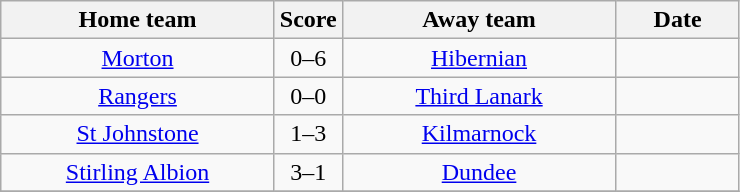<table class="wikitable" style="text-align:center;">
<tr>
<th width=175>Home team</th>
<th width=20>Score</th>
<th width=175>Away team</th>
<th width= 75>Date</th>
</tr>
<tr>
<td><a href='#'>Morton</a></td>
<td>0–6</td>
<td><a href='#'>Hibernian</a></td>
<td></td>
</tr>
<tr>
<td><a href='#'>Rangers</a></td>
<td>0–0</td>
<td><a href='#'>Third Lanark</a></td>
<td></td>
</tr>
<tr>
<td><a href='#'>St Johnstone</a></td>
<td>1–3</td>
<td><a href='#'>Kilmarnock</a></td>
<td></td>
</tr>
<tr>
<td><a href='#'>Stirling Albion</a></td>
<td>3–1</td>
<td><a href='#'>Dundee</a></td>
<td></td>
</tr>
<tr>
</tr>
</table>
